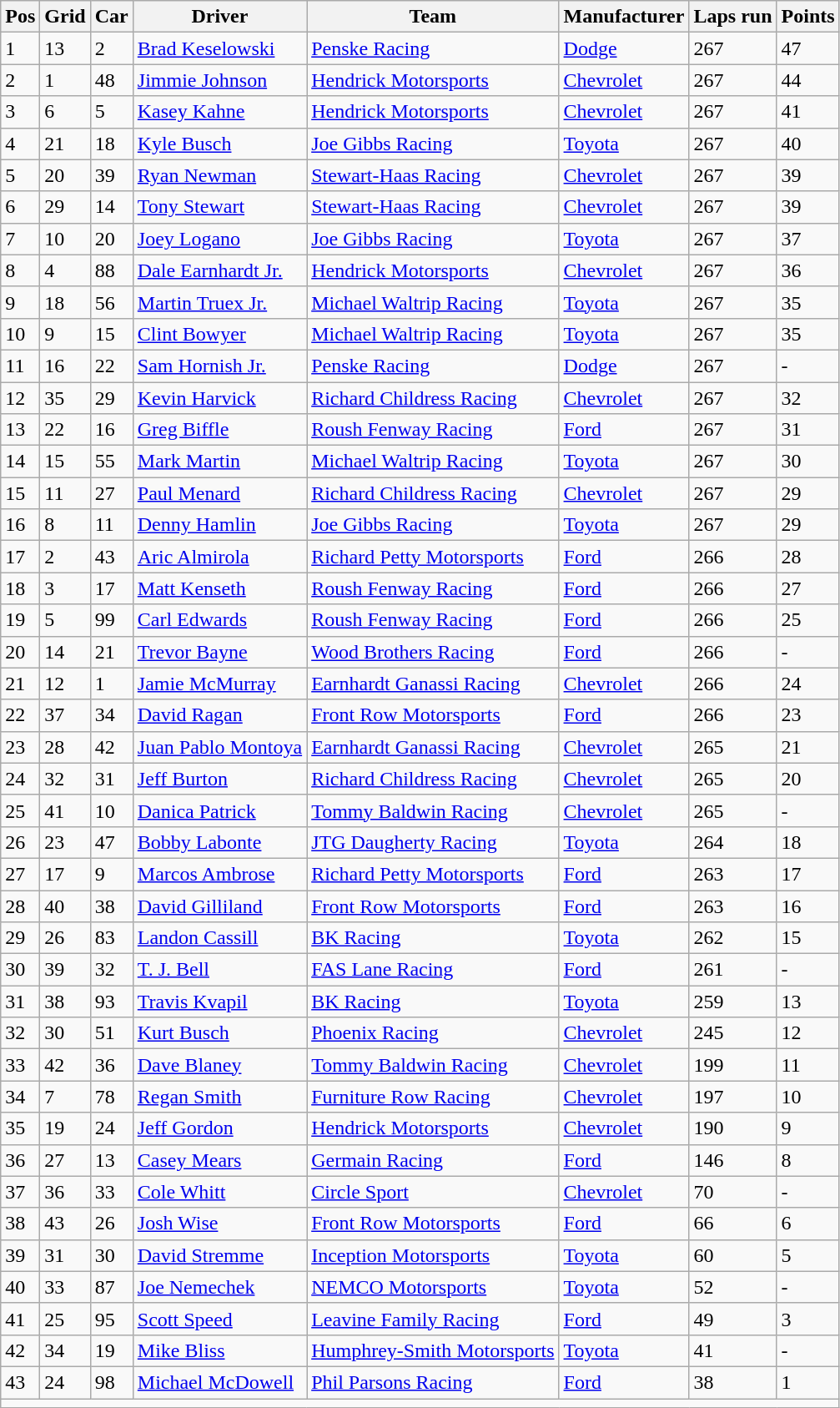<table class="sortable wikitable" border="1">
<tr>
<th>Pos</th>
<th>Grid</th>
<th>Car</th>
<th>Driver</th>
<th>Team</th>
<th>Manufacturer</th>
<th>Laps run</th>
<th>Points</th>
</tr>
<tr>
<td>1</td>
<td>13</td>
<td>2</td>
<td><a href='#'>Brad Keselowski</a></td>
<td><a href='#'>Penske Racing</a></td>
<td><a href='#'>Dodge</a></td>
<td>267</td>
<td>47</td>
</tr>
<tr>
<td>2</td>
<td>1</td>
<td>48</td>
<td><a href='#'>Jimmie Johnson</a></td>
<td><a href='#'>Hendrick Motorsports</a></td>
<td><a href='#'>Chevrolet</a></td>
<td>267</td>
<td>44</td>
</tr>
<tr>
<td>3</td>
<td>6</td>
<td>5</td>
<td><a href='#'>Kasey Kahne</a></td>
<td><a href='#'>Hendrick Motorsports</a></td>
<td><a href='#'>Chevrolet</a></td>
<td>267</td>
<td>41</td>
</tr>
<tr>
<td>4</td>
<td>21</td>
<td>18</td>
<td><a href='#'>Kyle Busch</a></td>
<td><a href='#'>Joe Gibbs Racing</a></td>
<td><a href='#'>Toyota</a></td>
<td>267</td>
<td>40</td>
</tr>
<tr>
<td>5</td>
<td>20</td>
<td>39</td>
<td><a href='#'>Ryan Newman</a></td>
<td><a href='#'>Stewart-Haas Racing</a></td>
<td><a href='#'>Chevrolet</a></td>
<td>267</td>
<td>39</td>
</tr>
<tr>
<td>6</td>
<td>29</td>
<td>14</td>
<td><a href='#'>Tony Stewart</a></td>
<td><a href='#'>Stewart-Haas Racing</a></td>
<td><a href='#'>Chevrolet</a></td>
<td>267</td>
<td>39</td>
</tr>
<tr>
<td>7</td>
<td>10</td>
<td>20</td>
<td><a href='#'>Joey Logano</a></td>
<td><a href='#'>Joe Gibbs Racing</a></td>
<td><a href='#'>Toyota</a></td>
<td>267</td>
<td>37</td>
</tr>
<tr>
<td>8</td>
<td>4</td>
<td>88</td>
<td><a href='#'>Dale Earnhardt Jr.</a></td>
<td><a href='#'>Hendrick Motorsports</a></td>
<td><a href='#'>Chevrolet</a></td>
<td>267</td>
<td>36</td>
</tr>
<tr>
<td>9</td>
<td>18</td>
<td>56</td>
<td><a href='#'>Martin Truex Jr.</a></td>
<td><a href='#'>Michael Waltrip Racing</a></td>
<td><a href='#'>Toyota</a></td>
<td>267</td>
<td>35</td>
</tr>
<tr>
<td>10</td>
<td>9</td>
<td>15</td>
<td><a href='#'>Clint Bowyer</a></td>
<td><a href='#'>Michael Waltrip Racing</a></td>
<td><a href='#'>Toyota</a></td>
<td>267</td>
<td>35</td>
</tr>
<tr>
<td>11</td>
<td>16</td>
<td>22</td>
<td><a href='#'>Sam Hornish Jr.</a></td>
<td><a href='#'>Penske Racing</a></td>
<td><a href='#'>Dodge</a></td>
<td>267</td>
<td>-</td>
</tr>
<tr>
<td>12</td>
<td>35</td>
<td>29</td>
<td><a href='#'>Kevin Harvick</a></td>
<td><a href='#'>Richard Childress Racing</a></td>
<td><a href='#'>Chevrolet</a></td>
<td>267</td>
<td>32</td>
</tr>
<tr>
<td>13</td>
<td>22</td>
<td>16</td>
<td><a href='#'>Greg Biffle</a></td>
<td><a href='#'>Roush Fenway Racing</a></td>
<td><a href='#'>Ford</a></td>
<td>267</td>
<td>31</td>
</tr>
<tr>
<td>14</td>
<td>15</td>
<td>55</td>
<td><a href='#'>Mark Martin</a></td>
<td><a href='#'>Michael Waltrip Racing</a></td>
<td><a href='#'>Toyota</a></td>
<td>267</td>
<td>30</td>
</tr>
<tr>
<td>15</td>
<td>11</td>
<td>27</td>
<td><a href='#'>Paul Menard</a></td>
<td><a href='#'>Richard Childress Racing</a></td>
<td><a href='#'>Chevrolet</a></td>
<td>267</td>
<td>29</td>
</tr>
<tr>
<td>16</td>
<td>8</td>
<td>11</td>
<td><a href='#'>Denny Hamlin</a></td>
<td><a href='#'>Joe Gibbs Racing</a></td>
<td><a href='#'>Toyota</a></td>
<td>267</td>
<td>29</td>
</tr>
<tr>
<td>17</td>
<td>2</td>
<td>43</td>
<td><a href='#'>Aric Almirola</a></td>
<td><a href='#'>Richard Petty Motorsports</a></td>
<td><a href='#'>Ford</a></td>
<td>266</td>
<td>28</td>
</tr>
<tr>
<td>18</td>
<td>3</td>
<td>17</td>
<td><a href='#'>Matt Kenseth</a></td>
<td><a href='#'>Roush Fenway Racing</a></td>
<td><a href='#'>Ford</a></td>
<td>266</td>
<td>27</td>
</tr>
<tr>
<td>19</td>
<td>5</td>
<td>99</td>
<td><a href='#'>Carl Edwards</a></td>
<td><a href='#'>Roush Fenway Racing</a></td>
<td><a href='#'>Ford</a></td>
<td>266</td>
<td>25</td>
</tr>
<tr>
<td>20</td>
<td>14</td>
<td>21</td>
<td><a href='#'>Trevor Bayne</a></td>
<td><a href='#'>Wood Brothers Racing</a></td>
<td><a href='#'>Ford</a></td>
<td>266</td>
<td>-</td>
</tr>
<tr>
<td>21</td>
<td>12</td>
<td>1</td>
<td><a href='#'>Jamie McMurray</a></td>
<td><a href='#'>Earnhardt Ganassi Racing</a></td>
<td><a href='#'>Chevrolet</a></td>
<td>266</td>
<td>24</td>
</tr>
<tr>
<td>22</td>
<td>37</td>
<td>34</td>
<td><a href='#'>David Ragan</a></td>
<td><a href='#'>Front Row Motorsports</a></td>
<td><a href='#'>Ford</a></td>
<td>266</td>
<td>23</td>
</tr>
<tr>
<td>23</td>
<td>28</td>
<td>42</td>
<td><a href='#'>Juan Pablo Montoya</a></td>
<td><a href='#'>Earnhardt Ganassi Racing</a></td>
<td><a href='#'>Chevrolet</a></td>
<td>265</td>
<td>21</td>
</tr>
<tr>
<td>24</td>
<td>32</td>
<td>31</td>
<td><a href='#'>Jeff Burton</a></td>
<td><a href='#'>Richard Childress Racing</a></td>
<td><a href='#'>Chevrolet</a></td>
<td>265</td>
<td>20</td>
</tr>
<tr>
<td>25</td>
<td>41</td>
<td>10</td>
<td><a href='#'>Danica Patrick</a></td>
<td><a href='#'>Tommy Baldwin Racing</a></td>
<td><a href='#'>Chevrolet</a></td>
<td>265</td>
<td>-</td>
</tr>
<tr>
<td>26</td>
<td>23</td>
<td>47</td>
<td><a href='#'>Bobby Labonte</a></td>
<td><a href='#'>JTG Daugherty Racing</a></td>
<td><a href='#'>Toyota</a></td>
<td>264</td>
<td>18</td>
</tr>
<tr>
<td>27</td>
<td>17</td>
<td>9</td>
<td><a href='#'>Marcos Ambrose</a></td>
<td><a href='#'>Richard Petty Motorsports</a></td>
<td><a href='#'>Ford</a></td>
<td>263</td>
<td>17</td>
</tr>
<tr>
<td>28</td>
<td>40</td>
<td>38</td>
<td><a href='#'>David Gilliland</a></td>
<td><a href='#'>Front Row Motorsports</a></td>
<td><a href='#'>Ford</a></td>
<td>263</td>
<td>16</td>
</tr>
<tr>
<td>29</td>
<td>26</td>
<td>83</td>
<td><a href='#'>Landon Cassill</a></td>
<td><a href='#'>BK Racing</a></td>
<td><a href='#'>Toyota</a></td>
<td>262</td>
<td>15</td>
</tr>
<tr>
<td>30</td>
<td>39</td>
<td>32</td>
<td><a href='#'>T. J. Bell</a></td>
<td><a href='#'>FAS Lane Racing</a></td>
<td><a href='#'>Ford</a></td>
<td>261</td>
<td>-</td>
</tr>
<tr>
<td>31</td>
<td>38</td>
<td>93</td>
<td><a href='#'>Travis Kvapil</a></td>
<td><a href='#'>BK Racing</a></td>
<td><a href='#'>Toyota</a></td>
<td>259</td>
<td>13</td>
</tr>
<tr>
<td>32</td>
<td>30</td>
<td>51</td>
<td><a href='#'>Kurt Busch</a></td>
<td><a href='#'>Phoenix Racing</a></td>
<td><a href='#'>Chevrolet</a></td>
<td>245</td>
<td>12</td>
</tr>
<tr>
<td>33</td>
<td>42</td>
<td>36</td>
<td><a href='#'>Dave Blaney</a></td>
<td><a href='#'>Tommy Baldwin Racing</a></td>
<td><a href='#'>Chevrolet</a></td>
<td>199</td>
<td>11</td>
</tr>
<tr>
<td>34</td>
<td>7</td>
<td>78</td>
<td><a href='#'>Regan Smith</a></td>
<td><a href='#'>Furniture Row Racing</a></td>
<td><a href='#'>Chevrolet</a></td>
<td>197</td>
<td>10</td>
</tr>
<tr>
<td>35</td>
<td>19</td>
<td>24</td>
<td><a href='#'>Jeff Gordon</a></td>
<td><a href='#'>Hendrick Motorsports</a></td>
<td><a href='#'>Chevrolet</a></td>
<td>190</td>
<td>9</td>
</tr>
<tr>
<td>36</td>
<td>27</td>
<td>13</td>
<td><a href='#'>Casey Mears</a></td>
<td><a href='#'>Germain Racing</a></td>
<td><a href='#'>Ford</a></td>
<td>146</td>
<td>8</td>
</tr>
<tr>
<td>37</td>
<td>36</td>
<td>33</td>
<td><a href='#'>Cole Whitt</a></td>
<td><a href='#'>Circle Sport</a></td>
<td><a href='#'>Chevrolet</a></td>
<td>70</td>
<td>-</td>
</tr>
<tr>
<td>38</td>
<td>43</td>
<td>26</td>
<td><a href='#'>Josh Wise</a></td>
<td><a href='#'>Front Row Motorsports</a></td>
<td><a href='#'>Ford</a></td>
<td>66</td>
<td>6</td>
</tr>
<tr>
<td>39</td>
<td>31</td>
<td>30</td>
<td><a href='#'>David Stremme</a></td>
<td><a href='#'>Inception Motorsports</a></td>
<td><a href='#'>Toyota</a></td>
<td>60</td>
<td>5</td>
</tr>
<tr>
<td>40</td>
<td>33</td>
<td>87</td>
<td><a href='#'>Joe Nemechek</a></td>
<td><a href='#'>NEMCO Motorsports</a></td>
<td><a href='#'>Toyota</a></td>
<td>52</td>
<td>-</td>
</tr>
<tr>
<td>41</td>
<td>25</td>
<td>95</td>
<td><a href='#'>Scott Speed</a></td>
<td><a href='#'>Leavine Family Racing</a></td>
<td><a href='#'>Ford</a></td>
<td>49</td>
<td>3</td>
</tr>
<tr>
<td>42</td>
<td>34</td>
<td>19</td>
<td><a href='#'>Mike Bliss</a></td>
<td><a href='#'>Humphrey-Smith Motorsports</a></td>
<td><a href='#'>Toyota</a></td>
<td>41</td>
<td>-</td>
</tr>
<tr>
<td>43</td>
<td>24</td>
<td>98</td>
<td><a href='#'>Michael McDowell</a></td>
<td><a href='#'>Phil Parsons Racing</a></td>
<td><a href='#'>Ford</a></td>
<td>38</td>
<td>1</td>
</tr>
<tr class="sortbottom">
<td colspan="9"></td>
</tr>
</table>
